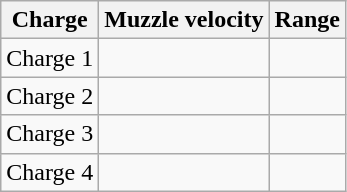<table class="wikitable">
<tr>
<th>Charge</th>
<th>Muzzle velocity</th>
<th>Range</th>
</tr>
<tr>
<td>Charge 1</td>
<td></td>
<td></td>
</tr>
<tr>
<td>Charge 2</td>
<td></td>
<td></td>
</tr>
<tr>
<td>Charge 3</td>
<td></td>
<td></td>
</tr>
<tr>
<td>Charge 4</td>
<td></td>
<td></td>
</tr>
</table>
